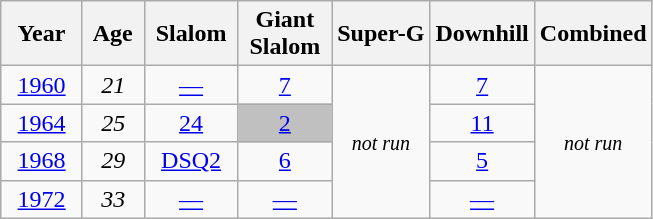<table class=wikitable style="text-align:center">
<tr>
<th>  Year  </th>
<th> Age </th>
<th> Slalom </th>
<th>Giant<br> Slalom </th>
<th>Super-G</th>
<th>Downhill</th>
<th>Combined</th>
</tr>
<tr>
<td><a href='#'>1960</a></td>
<td><em>21</em></td>
<td><a href='#'>—</a></td>
<td><a href='#'>7</a></td>
<td rowspan=4><small><em>not run</em></small></td>
<td><a href='#'>7</a></td>
<td rowspan=4><small><em>not run</em></small></td>
</tr>
<tr>
<td><a href='#'>1964</a></td>
<td><em>25</em></td>
<td><a href='#'>24</a></td>
<td style="background:silver;"><a href='#'>2</a></td>
<td><a href='#'>11</a></td>
</tr>
<tr>
<td><a href='#'>1968</a></td>
<td><em>29</em></td>
<td><a href='#'>DSQ2</a></td>
<td><a href='#'>6</a></td>
<td><a href='#'>5</a></td>
</tr>
<tr>
<td><a href='#'>1972</a></td>
<td><em>33</em></td>
<td><a href='#'>—</a></td>
<td><a href='#'>—</a></td>
<td><a href='#'>—</a></td>
</tr>
</table>
